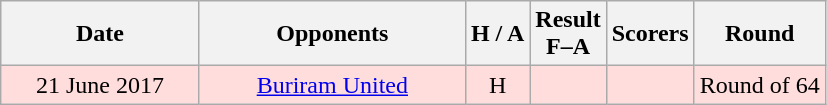<table class="wikitable" style="text-align:center">
<tr>
<th width="125">Date</th>
<th width="170">Opponents</th>
<th nowrap>H / A</th>
<th>Result<br>F–A</th>
<th>Scorers</th>
<th>Round</th>
</tr>
<tr bgcolor="#ffdddd">
<td>21 June 2017</td>
<td><a href='#'>Buriram United</a></td>
<td>H</td>
<td> </td>
<td></td>
<td nowrap>Round of 64</td>
</tr>
</table>
